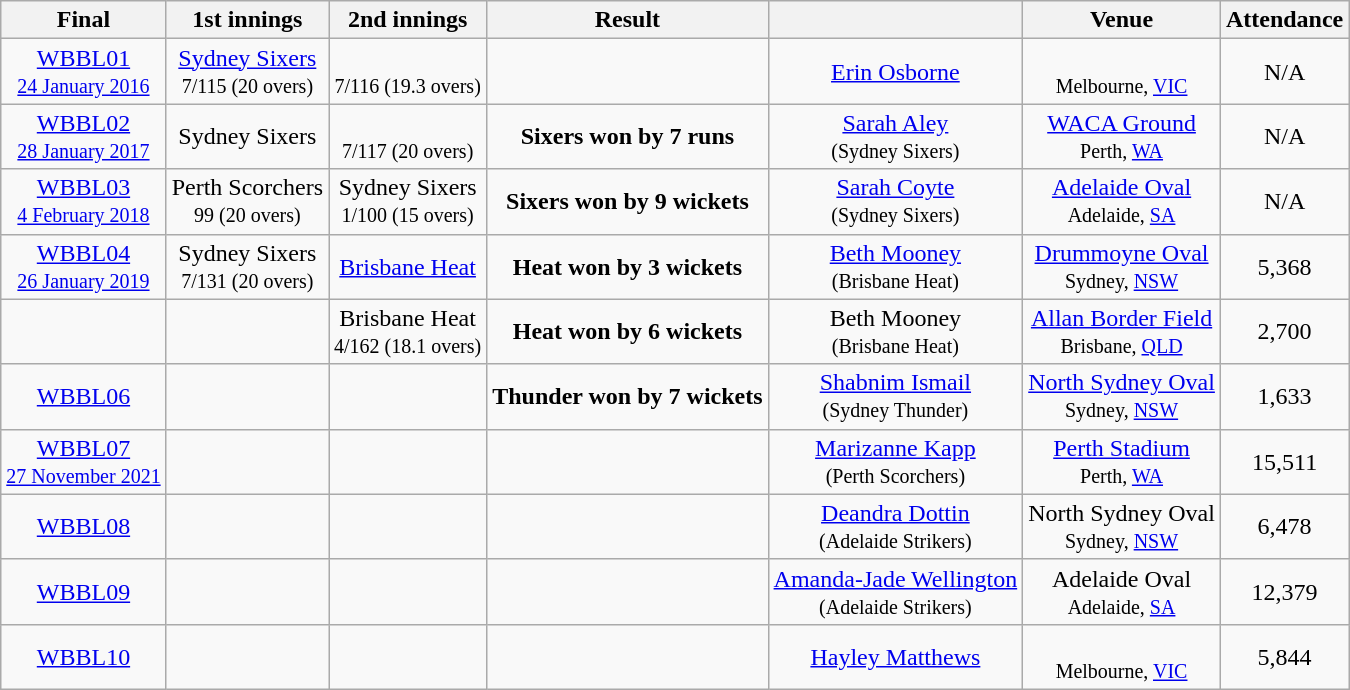<table class="wikitable" style="text-align: center;">
<tr>
<th>Final</th>
<th>1st innings</th>
<th>2nd innings</th>
<th>Result</th>
<th></th>
<th>Venue</th>
<th>Attendance</th>
</tr>
<tr align="center">
<td><a href='#'>WBBL01<br><small>24 January 2016</small></a></td>
<td><a href='#'>Sydney Sixers</a><br><small>7/115 (20 overs)</small></td>
<td><br><small>7/116 (19.3 overs)</small></td>
<td><br><small></small></td>
<td><a href='#'>Erin Osborne</a><br><small></small></td>
<td><br><small>Melbourne, <a href='#'>VIC</a></small></td>
<td>N/A</td>
</tr>
<tr align="center">
<td><a href='#'>WBBL02<br><small>28 January 2017</small></a></td>
<td>Sydney Sixers<br></td>
<td><br><small>7/117 (20 overs)</small></td>
<td><strong>Sixers won by 7 runs</strong><br><small></small></td>
<td><a href='#'>Sarah Aley</a><br><small>(Sydney Sixers)</small></td>
<td><a href='#'>WACA Ground</a><br><small>Perth, <a href='#'>WA</a></small></td>
<td>N/A</td>
</tr>
<tr align="center">
<td><a href='#'>WBBL03<br><small>4 February 2018</small></a></td>
<td>Perth Scorchers<br><small>99 (20 overs)</small></td>
<td>Sydney Sixers<br><small>1/100 (15 overs)</small></td>
<td><strong>Sixers won by 9 wickets</strong><br><small></small></td>
<td><a href='#'>Sarah Coyte</a><br><small>(Sydney Sixers)</small></td>
<td><a href='#'>Adelaide Oval</a><br><small>Adelaide, <a href='#'>SA</a></small></td>
<td>N/A</td>
</tr>
<tr align="center">
<td><a href='#'>WBBL04<br><small>26 January 2019</small></a></td>
<td>Sydney Sixers<br><small>7/131 (20 overs)</small></td>
<td><a href='#'>Brisbane Heat</a><br></td>
<td><strong>Heat won by 3 wickets</strong><br><small></small></td>
<td><a href='#'>Beth Mooney</a><br><small>(Brisbane Heat)</small></td>
<td><a href='#'>Drummoyne Oval</a><br><small>Sydney, <a href='#'>NSW</a></small></td>
<td>5,368</td>
</tr>
<tr align="center">
<td></td>
<td></td>
<td>Brisbane Heat<br><small>4/162 (18.1 overs)</small></td>
<td><strong>Heat won by 6 wickets</strong><br><small></small></td>
<td>Beth Mooney<br><small>(Brisbane Heat)</small></td>
<td><a href='#'>Allan Border Field</a><br><small>Brisbane, <a href='#'>QLD</a></small></td>
<td>2,700</td>
</tr>
<tr align="center">
<td><a href='#'>WBBL06<br><small></small></a></td>
<td></td>
<td></td>
<td><strong>Thunder won by 7 wickets</strong><br><small></small></td>
<td><a href='#'>Shabnim Ismail</a><br><small>(Sydney Thunder)</small></td>
<td><a href='#'>North Sydney Oval</a><br><small>Sydney, <a href='#'>NSW</a></small></td>
<td>1,633</td>
</tr>
<tr align="center">
<td><a href='#'>WBBL07<br><small>27 November 2021</small></a></td>
<td></td>
<td></td>
<td><br><small></small></td>
<td><a href='#'>Marizanne Kapp</a><br><small>(Perth Scorchers)</small></td>
<td><a href='#'>Perth Stadium</a><br><small>Perth, <a href='#'>WA</a></small></td>
<td>15,511</td>
</tr>
<tr align="center">
<td><a href='#'>WBBL08<br><small></small></a></td>
<td></td>
<td></td>
<td><br><small></small></td>
<td><a href='#'>Deandra Dottin</a><br><small>(Adelaide Strikers)</small></td>
<td>North Sydney Oval<br><small>Sydney, <a href='#'>NSW</a></small></td>
<td>6,478</td>
</tr>
<tr align="center">
<td><a href='#'>WBBL09<br><small></small></a></td>
<td></td>
<td></td>
<td><br><small></small></td>
<td><a href='#'>Amanda-Jade Wellington</a><br><small>(Adelaide Strikers)</small></td>
<td>Adelaide Oval<br><small>Adelaide, <a href='#'>SA</a></small></td>
<td>12,379</td>
</tr>
<tr align="center">
<td><a href='#'>WBBL10<br><small></small></a></td>
<td></td>
<td></td>
<td><br><small></small></td>
<td><a href='#'>Hayley Matthews</a><br><small></small></td>
<td><br><small>Melbourne, <a href='#'>VIC</a></small></td>
<td>5,844</td>
</tr>
</table>
